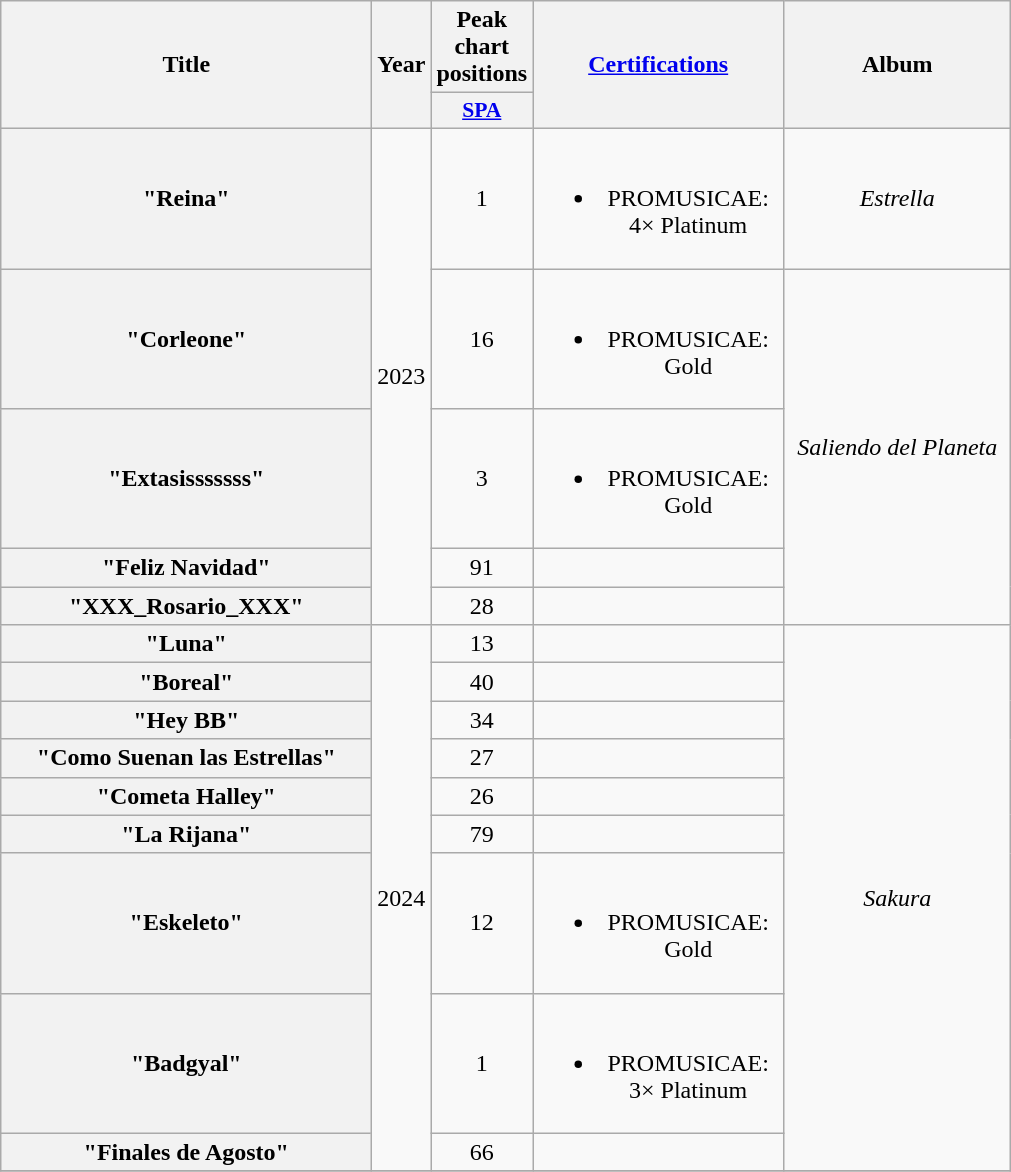<table class="wikitable plainrowheaders" style="text-align:center;">
<tr>
<th scope="col" rowspan="2" style="width:15em;">Title</th>
<th scope="col" rowspan="2" style="width:1em;">Year</th>
<th scope="col" colspan="1">Peak chart positions</th>
<th scope="col" rowspan="2" style="width:10em;"><a href='#'>Certifications</a></th>
<th scope="col" rowspan="2" style="width:9em;">Album</th>
</tr>
<tr>
<th scope="col" style="width:3em;font-size:90%;"><a href='#'>SPA</a></th>
</tr>
<tr>
<th scope="row">"Reina"<br></th>
<td rowspan="5">2023</td>
<td>1</td>
<td><br><ul><li>PROMUSICAE:  4× Platinum</li></ul></td>
<td><em>Estrella</em></td>
</tr>
<tr>
<th scope="row">"Corleone"<br></th>
<td>16</td>
<td><br><ul><li>PROMUSICAE: Gold</li></ul></td>
<td rowspan="4"><em>Saliendo del Planeta</em></td>
</tr>
<tr>
<th scope="row">"Extasisssssss"</th>
<td>3</td>
<td><br><ul><li>PROMUSICAE: Gold</li></ul></td>
</tr>
<tr>
<th scope="row">"Feliz Navidad"</th>
<td>91</td>
<td></td>
</tr>
<tr>
<th scope="row">"XXX_Rosario_XXX"</th>
<td>28</td>
<td></td>
</tr>
<tr>
<th scope="row">"Luna"<br></th>
<td rowspan="9">2024</td>
<td>13</td>
<td></td>
<td rowspan="9"><em>Sakura</em></td>
</tr>
<tr>
<th scope="row">"Boreal"<br></th>
<td>40</td>
<td></td>
</tr>
<tr>
<th scope="row">"Hey BB"</th>
<td>34</td>
<td></td>
</tr>
<tr>
<th scope="row">"Como Suenan las Estrellas"</th>
<td>27</td>
<td></td>
</tr>
<tr>
<th scope="row">"Cometa Halley"<br></th>
<td>26</td>
<td></td>
</tr>
<tr>
<th scope="row">"La Rijana"<br></th>
<td>79</td>
<td></td>
</tr>
<tr>
<th scope="row">"Eskeleto"<br></th>
<td>12</td>
<td><br><ul><li>PROMUSICAE: Gold</li></ul></td>
</tr>
<tr>
<th scope="row">"Badgyal"<br></th>
<td>1</td>
<td><br><ul><li>PROMUSICAE: 3× Platinum</li></ul></td>
</tr>
<tr>
<th scope="row">"Finales de Agosto"</th>
<td>66</td>
<td></td>
</tr>
<tr>
</tr>
</table>
